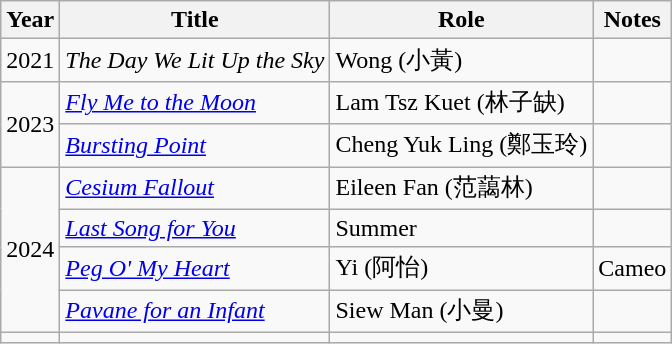<table class="wikitable">
<tr>
<th>Year</th>
<th>Title</th>
<th>Role</th>
<th>Notes</th>
</tr>
<tr>
<td>2021</td>
<td><em>The Day We Lit Up the Sky</em></td>
<td>Wong (小黃)</td>
<td></td>
</tr>
<tr>
<td rowspan="2">2023</td>
<td><em><a href='#'>Fly Me to the Moon</a></em></td>
<td>Lam Tsz Kuet (林子缺)</td>
<td></td>
</tr>
<tr>
<td><em><a href='#'>Bursting Point</a></em></td>
<td>Cheng Yuk Ling (鄭玉玲)</td>
<td></td>
</tr>
<tr>
<td rowspan="4">2024</td>
<td><em><a href='#'>Cesium Fallout</a></em></td>
<td>Eileen Fan (范藹林)</td>
<td></td>
</tr>
<tr>
<td><em><a href='#'>Last Song for You</a></em></td>
<td>Summer</td>
<td></td>
</tr>
<tr>
<td><em><a href='#'>Peg O' My Heart</a></em></td>
<td>Yi (阿怡)</td>
<td>Cameo</td>
</tr>
<tr>
<td><em><a href='#'>Pavane for an Infant</a></em></td>
<td>Siew Man (小曼)</td>
<td></td>
</tr>
<tr>
<td></td>
<td><em></em></td>
<td></td>
<td></td>
</tr>
</table>
